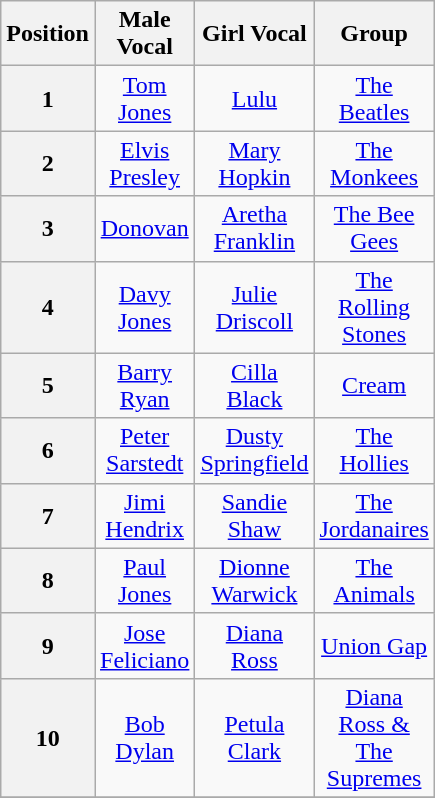<table class="wikitable" style="text-align:center; width:200px; height:200px" border="1">
<tr>
<th>Position</th>
<th>Male Vocal</th>
<th>Girl Vocal</th>
<th>Group</th>
</tr>
<tr>
<th>1</th>
<td><a href='#'>Tom Jones</a></td>
<td><a href='#'>Lulu</a></td>
<td><a href='#'>The Beatles</a></td>
</tr>
<tr>
<th>2</th>
<td><a href='#'>Elvis Presley</a></td>
<td><a href='#'>Mary Hopkin</a></td>
<td><a href='#'>The Monkees</a></td>
</tr>
<tr>
<th>3</th>
<td><a href='#'>Donovan</a></td>
<td><a href='#'>Aretha Franklin</a></td>
<td><a href='#'>The Bee Gees</a></td>
</tr>
<tr>
<th>4</th>
<td><a href='#'>Davy Jones</a></td>
<td><a href='#'>Julie Driscoll</a></td>
<td><a href='#'>The Rolling Stones</a></td>
</tr>
<tr>
<th>5</th>
<td><a href='#'>Barry Ryan</a></td>
<td><a href='#'>Cilla Black</a></td>
<td><a href='#'>Cream</a></td>
</tr>
<tr>
<th>6</th>
<td><a href='#'>Peter Sarstedt</a></td>
<td><a href='#'>Dusty Springfield</a></td>
<td><a href='#'>The Hollies</a></td>
</tr>
<tr>
<th>7</th>
<td><a href='#'>Jimi Hendrix</a></td>
<td><a href='#'>Sandie Shaw</a></td>
<td><a href='#'>The Jordanaires</a></td>
</tr>
<tr>
<th>8</th>
<td><a href='#'>Paul Jones</a></td>
<td><a href='#'>Dionne Warwick</a></td>
<td><a href='#'>The Animals</a></td>
</tr>
<tr>
<th>9</th>
<td><a href='#'>Jose Feliciano</a></td>
<td><a href='#'>Diana Ross</a></td>
<td><a href='#'>Union Gap</a></td>
</tr>
<tr>
<th>10</th>
<td><a href='#'>Bob Dylan</a></td>
<td><a href='#'>Petula Clark</a></td>
<td><a href='#'>Diana Ross & The Supremes</a></td>
</tr>
<tr>
</tr>
</table>
